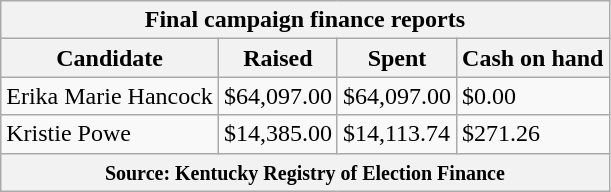<table class="wikitable sortable">
<tr>
<th colspan=4>Final campaign finance reports</th>
</tr>
<tr style="text-align:center;">
<th>Candidate</th>
<th>Raised</th>
<th>Spent</th>
<th>Cash on hand</th>
</tr>
<tr>
<td>Erika Marie Hancock</td>
<td>$64,097.00</td>
<td>$64,097.00</td>
<td>$0.00</td>
</tr>
<tr>
<td>Kristie Powe</td>
<td>$14,385.00</td>
<td>$14,113.74</td>
<td>$271.26</td>
</tr>
<tr>
<th colspan="4"><small>Source: Kentucky Registry of Election Finance</small></th>
</tr>
</table>
